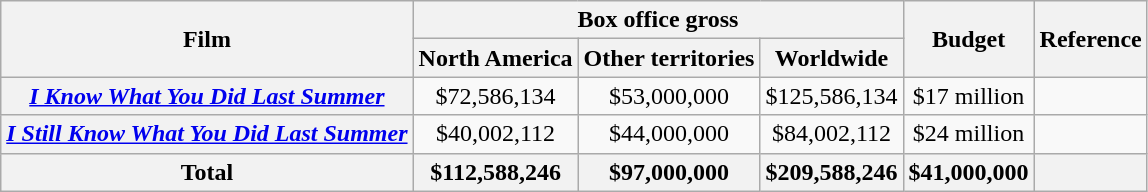<table class="wikitable plainrowheaders" style="text-align:center;">
<tr>
<th rowspan="2">Film</th>
<th colspan="3">Box office gross</th>
<th rowspan="2">Budget</th>
<th rowspan="2">Reference</th>
</tr>
<tr>
<th>North America</th>
<th>Other territories</th>
<th>Worldwide</th>
</tr>
<tr>
<th scope="row"><em><a href='#'>I Know What You Did Last Summer</a></em></th>
<td>$72,586,134</td>
<td>$53,000,000</td>
<td>$125,586,134</td>
<td>$17 million</td>
<td></td>
</tr>
<tr>
<th scope="row"><em><a href='#'>I Still Know What You Did Last Summer</a></em></th>
<td>$40,002,112</td>
<td>$44,000,000</td>
<td>$84,002,112</td>
<td>$24 million</td>
<td></td>
</tr>
<tr>
<th>Total</th>
<th>$112,588,246</th>
<th>$97,000,000</th>
<th>$209,588,246</th>
<th>$41,000,000</th>
<th></th>
</tr>
</table>
